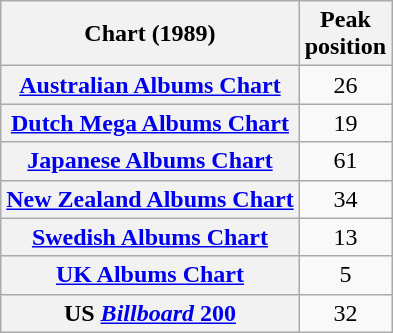<table class="wikitable sortable plainrowheaders" style="text-align:center;">
<tr>
<th scope="col">Chart (1989)</th>
<th scope="col">Peak<br>position</th>
</tr>
<tr>
<th scope="row"><a href='#'>Australian Albums Chart</a></th>
<td>26</td>
</tr>
<tr>
<th scope="row"><a href='#'>Dutch Mega Albums Chart</a></th>
<td>19</td>
</tr>
<tr>
<th scope="row"><a href='#'>Japanese Albums Chart</a></th>
<td>61</td>
</tr>
<tr>
<th scope="row"><a href='#'>New Zealand Albums Chart</a></th>
<td>34</td>
</tr>
<tr>
<th scope="row"><a href='#'>Swedish Albums Chart</a></th>
<td>13</td>
</tr>
<tr>
<th scope="row"><a href='#'>UK Albums Chart</a></th>
<td>5</td>
</tr>
<tr>
<th scope="row">US <a href='#'><em>Billboard</em> 200</a></th>
<td>32</td>
</tr>
</table>
